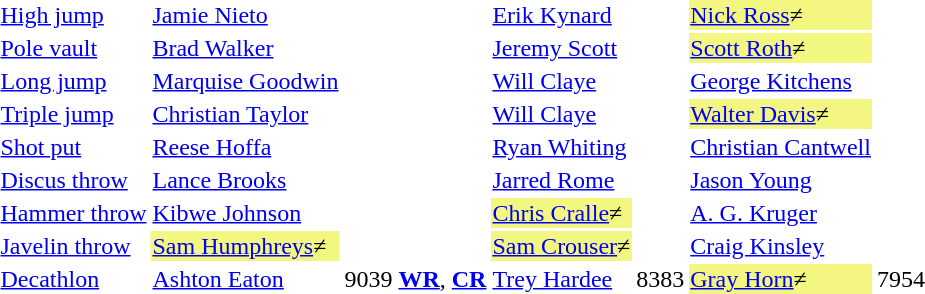<table>
<tr>
<td><a href='#'>High jump</a></td>
<td><a href='#'>Jamie Nieto</a></td>
<td></td>
<td><a href='#'>Erik Kynard</a></td>
<td></td>
<td bgcolor=#F3F781><a href='#'>Nick Ross</a>≠</td>
<td></td>
</tr>
<tr>
<td><a href='#'>Pole vault</a></td>
<td><a href='#'>Brad Walker</a></td>
<td></td>
<td><a href='#'>Jeremy Scott</a></td>
<td></td>
<td bgcolor=#F3F781><a href='#'>Scott Roth</a>≠</td>
<td></td>
</tr>
<tr>
<td><a href='#'>Long jump</a></td>
<td><a href='#'>Marquise Goodwin</a></td>
<td></td>
<td><a href='#'>Will Claye</a></td>
<td></td>
<td><a href='#'>George Kitchens</a></td>
<td></td>
</tr>
<tr>
<td><a href='#'>Triple jump</a></td>
<td><a href='#'>Christian Taylor</a></td>
<td></td>
<td><a href='#'>Will Claye</a></td>
<td></td>
<td bgcolor=#F3F781><a href='#'>Walter Davis</a>≠</td>
<td></td>
</tr>
<tr>
<td><a href='#'>Shot put</a></td>
<td><a href='#'>Reese Hoffa</a></td>
<td></td>
<td><a href='#'>Ryan Whiting</a></td>
<td></td>
<td><a href='#'>Christian Cantwell</a></td>
<td></td>
</tr>
<tr>
<td><a href='#'>Discus throw</a></td>
<td><a href='#'>Lance Brooks</a></td>
<td></td>
<td><a href='#'>Jarred Rome</a></td>
<td></td>
<td><a href='#'>Jason Young</a></td>
<td></td>
</tr>
<tr>
<td><a href='#'>Hammer throw</a></td>
<td><a href='#'>Kibwe Johnson</a></td>
<td></td>
<td bgcolor=#F3F781><a href='#'>Chris Cralle</a>≠</td>
<td></td>
<td><a href='#'>A. G. Kruger</a></td>
<td></td>
</tr>
<tr>
<td><a href='#'>Javelin throw</a></td>
<td bgcolor=#F3F781><a href='#'>Sam Humphreys</a>≠</td>
<td></td>
<td bgcolor=#F3F781><a href='#'>Sam Crouser</a>≠</td>
<td></td>
<td><a href='#'>Craig Kinsley</a></td>
<td></td>
</tr>
<tr>
<td><a href='#'>Decathlon</a></td>
<td><a href='#'>Ashton Eaton</a></td>
<td>9039 <strong><a href='#'>WR</a></strong>, <strong><a href='#'>CR</a></strong></td>
<td><a href='#'>Trey Hardee</a></td>
<td>8383</td>
<td bgcolor=#F3F781><a href='#'>Gray Horn</a>≠</td>
<td>7954</td>
</tr>
</table>
